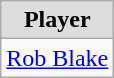<table class="wikitable">
<tr align="center"  bgcolor="#dddddd">
<td><strong>Player</strong></td>
</tr>
<tr>
<td><a href='#'>Rob Blake</a></td>
</tr>
</table>
